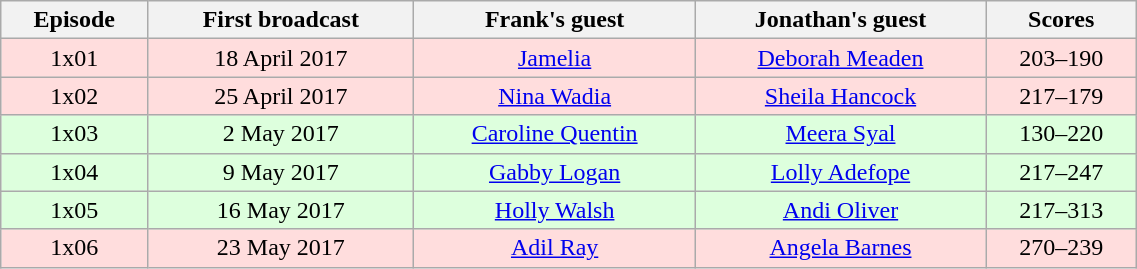<table class="wikitable" style="width:60%; text-align:center;">
<tr>
<th>Episode</th>
<th>First broadcast</th>
<th>Frank's guest</th>
<th>Jonathan's guest</th>
<th>Scores</th>
</tr>
<tr bgcolor="ffdddd">
<td>1x01</td>
<td>18 April 2017</td>
<td><a href='#'>Jamelia</a></td>
<td><a href='#'>Deborah Meaden</a></td>
<td>203–190</td>
</tr>
<tr bgcolor="ffdddd">
<td>1x02</td>
<td>25 April 2017</td>
<td><a href='#'>Nina Wadia</a></td>
<td><a href='#'>Sheila Hancock</a></td>
<td>217–179</td>
</tr>
<tr bgcolor="ddffdd">
<td>1x03</td>
<td>2 May 2017</td>
<td><a href='#'>Caroline Quentin</a></td>
<td><a href='#'>Meera Syal</a></td>
<td>130–220</td>
</tr>
<tr bgcolor="ddffdd">
<td>1x04</td>
<td>9 May 2017</td>
<td><a href='#'>Gabby Logan</a></td>
<td><a href='#'>Lolly Adefope</a></td>
<td>217–247</td>
</tr>
<tr bgcolor="ddffdd">
<td>1x05</td>
<td>16 May 2017</td>
<td><a href='#'>Holly Walsh</a></td>
<td><a href='#'>Andi Oliver</a></td>
<td>217–313</td>
</tr>
<tr bgcolor="ffdddd">
<td>1x06</td>
<td>23 May 2017</td>
<td><a href='#'>Adil Ray</a></td>
<td><a href='#'>Angela Barnes</a></td>
<td>270–239</td>
</tr>
</table>
